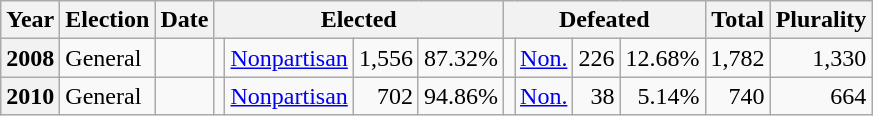<table class="wikitable">
<tr>
<th>Year</th>
<th>Election</th>
<th>Date</th>
<th colspan="4">Elected</th>
<th colspan="4">Defeated</th>
<th>Total</th>
<th>Plurality</th>
</tr>
<tr>
<th valign="top">2008</th>
<td valign="top">General</td>
<td valign="top"></td>
<td valign="top"></td>
<td valign="top" ><a href='#'>Nonpartisan</a></td>
<td valign="top" align="right">1,556</td>
<td valign="top" align="right">87.32%</td>
<td valign="top"></td>
<td valign="top" ><a href='#'>Non.</a></td>
<td valign="top" align="right">226</td>
<td valign="top" align="right">12.68%</td>
<td valign="top" align="right">1,782</td>
<td valign="top" align="right">1,330</td>
</tr>
<tr>
<th valign="top">2010</th>
<td valign="top">General</td>
<td valign="top"></td>
<td valign="top"></td>
<td valign="top" ><a href='#'>Nonpartisan</a></td>
<td valign="top" align="right">702</td>
<td valign="top" align="right">94.86%</td>
<td valign="top"></td>
<td valign="top" ><a href='#'>Non.</a></td>
<td valign="top" align="right">38</td>
<td valign="top" align="right">5.14%</td>
<td valign="top" align="right">740</td>
<td valign="top" align="right">664</td>
</tr>
</table>
